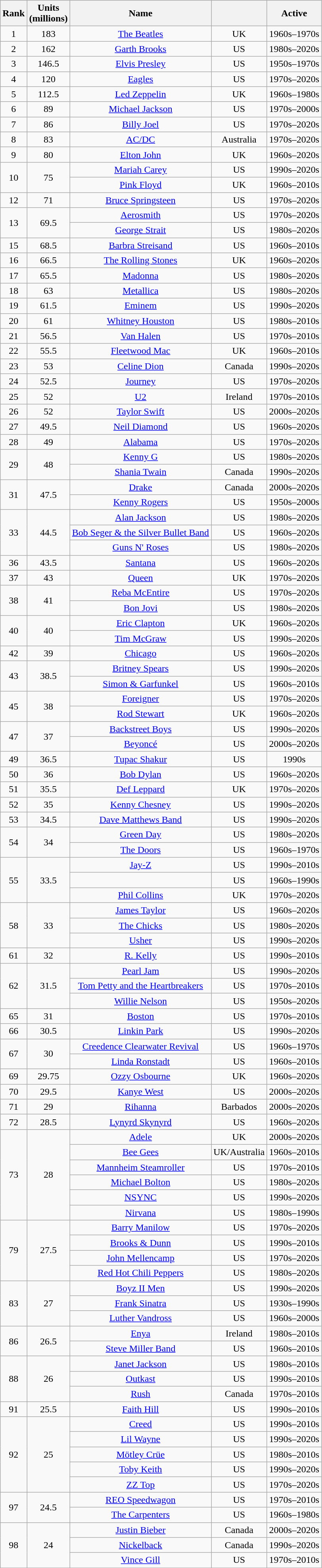<table class="wikitable sortable" style="text-align:center;">
<tr>
<th>Rank</th>
<th>Units<br>(millions)</th>
<th>Name</th>
<th></th>
<th>Active</th>
</tr>
<tr>
<td>1</td>
<td>183</td>
<td><a href='#'>The Beatles</a></td>
<td>UK</td>
<td>1960s–1970s<strong></strong></td>
</tr>
<tr>
<td>2</td>
<td>162</td>
<td><a href='#'>Garth Brooks</a></td>
<td>US</td>
<td>1980s–2020s</td>
</tr>
<tr>
<td>3</td>
<td>146.5</td>
<td><a href='#'>Elvis Presley</a></td>
<td>US</td>
<td>1950s–1970s<strong></strong></td>
</tr>
<tr>
<td>4</td>
<td>120</td>
<td><a href='#'>Eagles</a></td>
<td>US</td>
<td>1970s–2020s</td>
</tr>
<tr>
<td>5</td>
<td>112.5</td>
<td><a href='#'>Led Zeppelin</a></td>
<td>UK</td>
<td>1960s–1980s<strong></strong></td>
</tr>
<tr>
<td>6</td>
<td>89</td>
<td><a href='#'>Michael Jackson</a></td>
<td>US</td>
<td>1970s–2000s<strong></strong></td>
</tr>
<tr>
<td>7</td>
<td>86</td>
<td><a href='#'>Billy Joel</a></td>
<td>US</td>
<td>1970s–2020s</td>
</tr>
<tr>
<td rowspan="1">8</td>
<td rowspan="1">83</td>
<td><a href='#'>AC/DC</a></td>
<td>Australia</td>
<td>1970s–2020s</td>
</tr>
<tr>
<td>9</td>
<td>80</td>
<td><a href='#'>Elton John</a></td>
<td>UK</td>
<td>1960s–2020s</td>
</tr>
<tr>
<td rowspan="2">10</td>
<td rowspan="2">75</td>
<td><a href='#'>Mariah Carey</a></td>
<td>US</td>
<td>1990s–2020s</td>
</tr>
<tr>
<td><a href='#'>Pink Floyd</a></td>
<td>UK</td>
<td>1960s–2010s<strong></strong></td>
</tr>
<tr>
<td>12</td>
<td>71</td>
<td><a href='#'>Bruce Springsteen</a></td>
<td>US</td>
<td>1970s–2020s</td>
</tr>
<tr>
<td rowspan="2">13</td>
<td rowspan="2">69.5</td>
<td><a href='#'>Aerosmith</a></td>
<td>US</td>
<td>1970s–2020s</td>
</tr>
<tr>
<td><a href='#'>George Strait</a></td>
<td>US</td>
<td>1980s–2020s</td>
</tr>
<tr>
<td>15</td>
<td>68.5</td>
<td><a href='#'>Barbra Streisand</a></td>
<td>US</td>
<td>1960s–2010s</td>
</tr>
<tr>
<td>16</td>
<td>66.5</td>
<td><a href='#'>The Rolling Stones</a></td>
<td>UK</td>
<td>1960s–2020s</td>
</tr>
<tr>
<td rowspan="1">17</td>
<td rowspan="1">65.5</td>
<td><a href='#'>Madonna</a></td>
<td>US</td>
<td>1980s–2020s</td>
</tr>
<tr>
<td>18</td>
<td>63</td>
<td><a href='#'>Metallica</a></td>
<td>US</td>
<td>1980s–2020s</td>
</tr>
<tr>
<td rowspan="1">19</td>
<td rowspan="1">61.5</td>
<td><a href='#'>Eminem</a></td>
<td>US</td>
<td>1990s–2020s</td>
</tr>
<tr>
<td>20</td>
<td>61</td>
<td><a href='#'>Whitney Houston</a></td>
<td>US</td>
<td>1980s–2010s<strong></strong></td>
</tr>
<tr>
<td>21</td>
<td>56.5</td>
<td><a href='#'>Van Halen</a></td>
<td>US</td>
<td>1970s–2010s<strong></strong></td>
</tr>
<tr>
<td>22</td>
<td>55.5</td>
<td><a href='#'>Fleetwood Mac</a></td>
<td>UK</td>
<td>1960s–2010s</td>
</tr>
<tr>
<td>23</td>
<td>53</td>
<td><a href='#'>Celine Dion</a></td>
<td>Canada</td>
<td>1990s–2020s</td>
</tr>
<tr>
<td>24</td>
<td>52.5</td>
<td><a href='#'>Journey</a></td>
<td>US</td>
<td>1970s–2020s</td>
</tr>
<tr>
<td>25</td>
<td>52</td>
<td><a href='#'>U2</a></td>
<td>Ireland</td>
<td>1970s–2010s</td>
</tr>
<tr>
<td>26</td>
<td>52</td>
<td><a href='#'>Taylor Swift</a></td>
<td>US</td>
<td>2000s–2020s</td>
</tr>
<tr>
<td>27</td>
<td>49.5</td>
<td><a href='#'>Neil Diamond</a></td>
<td>US</td>
<td>1960s–2020s</td>
</tr>
<tr>
<td rowspan="1">28</td>
<td rowspan="1">49</td>
<td><a href='#'>Alabama</a></td>
<td>US</td>
<td>1970s–2020s</td>
</tr>
<tr>
<td rowspan="2">29</td>
<td rowspan="2">48</td>
<td><a href='#'>Kenny G</a></td>
<td>US</td>
<td>1980s–2020s</td>
</tr>
<tr>
<td><a href='#'>Shania Twain</a></td>
<td>Canada</td>
<td>1990s–2020s</td>
</tr>
<tr>
<td rowspan="2">31</td>
<td rowspan="2">47.5</td>
<td><a href='#'>Drake</a></td>
<td>Canada</td>
<td>2000s–2020s</td>
</tr>
<tr>
<td><a href='#'>Kenny Rogers</a></td>
<td>US</td>
<td>1950s–2000s<strong></strong></td>
</tr>
<tr>
<td rowspan="3">33</td>
<td rowspan="3">44.5</td>
<td><a href='#'>Alan Jackson</a></td>
<td>US</td>
<td>1980s–2020s</td>
</tr>
<tr>
<td><a href='#'>Bob Seger & the Silver Bullet Band</a></td>
<td>US</td>
<td>1960s–2020s</td>
</tr>
<tr>
<td><a href='#'>Guns N' Roses</a></td>
<td>US</td>
<td>1980s–2020s</td>
</tr>
<tr>
<td rowspan="1">36</td>
<td rowspan="1">43.5</td>
<td><a href='#'>Santana</a></td>
<td>US</td>
<td>1960s–2020s</td>
</tr>
<tr>
<td rowspan="1">37</td>
<td rowspan="1">43</td>
<td><a href='#'>Queen</a></td>
<td>UK</td>
<td>1970s–2020s</td>
</tr>
<tr>
<td rowspan="2">38</td>
<td rowspan="2">41</td>
<td><a href='#'>Reba McEntire</a></td>
<td>US</td>
<td>1970s–2020s</td>
</tr>
<tr>
<td><a href='#'>Bon Jovi</a></td>
<td>US</td>
<td>1980s–2020s</td>
</tr>
<tr>
<td rowspan="2">40</td>
<td rowspan="2">40</td>
<td><a href='#'>Eric Clapton</a></td>
<td>UK</td>
<td>1960s–2020s</td>
</tr>
<tr>
<td><a href='#'>Tim McGraw</a></td>
<td>US</td>
<td>1990s–2020s</td>
</tr>
<tr>
<td rowspan="1">42</td>
<td rowspan="1">39</td>
<td><a href='#'>Chicago</a></td>
<td>US</td>
<td>1960s–2020s</td>
</tr>
<tr>
<td rowspan="2">43</td>
<td rowspan="2">38.5</td>
<td><a href='#'>Britney Spears</a></td>
<td>US</td>
<td>1990s–2020s</td>
</tr>
<tr>
<td><a href='#'>Simon & Garfunkel</a></td>
<td>US</td>
<td>1960s–2010s<strong></strong></td>
</tr>
<tr>
<td rowspan="2">45</td>
<td rowspan="2">38</td>
<td><a href='#'>Foreigner</a></td>
<td>US</td>
<td>1970s–2020s</td>
</tr>
<tr>
<td><a href='#'>Rod Stewart</a></td>
<td>UK</td>
<td>1960s–2020s</td>
</tr>
<tr>
<td rowspan="2">47</td>
<td rowspan="2">37</td>
<td><a href='#'>Backstreet Boys</a></td>
<td>US</td>
<td>1990s–2020s</td>
</tr>
<tr>
<td><a href='#'>Beyoncé</a></td>
<td>US</td>
<td>2000s–2020s</td>
</tr>
<tr>
<td>49</td>
<td>36.5</td>
<td><a href='#'>Tupac Shakur</a></td>
<td>US</td>
<td>1990s<strong></strong></td>
</tr>
<tr>
<td>50</td>
<td>36</td>
<td><a href='#'>Bob Dylan</a></td>
<td>US</td>
<td>1960s–2020s</td>
</tr>
<tr>
<td>51</td>
<td>35.5</td>
<td><a href='#'>Def Leppard</a></td>
<td>UK</td>
<td>1970s–2020s</td>
</tr>
<tr>
<td rowspan="1">52</td>
<td rowspan="1">35</td>
<td><a href='#'>Kenny Chesney</a></td>
<td>US</td>
<td>1990s–2020s</td>
</tr>
<tr>
<td rowspan="1">53</td>
<td rowspan="1">34.5</td>
<td><a href='#'>Dave Matthews Band</a></td>
<td>US</td>
<td>1990s–2020s</td>
</tr>
<tr>
<td rowspan="2">54</td>
<td rowspan="2">34</td>
<td><a href='#'>Green Day</a></td>
<td>US</td>
<td>1980s–2020s</td>
</tr>
<tr>
<td><a href='#'>The Doors</a></td>
<td>US</td>
<td>1960s–1970s<strong></strong></td>
</tr>
<tr>
<td rowspan="3">55</td>
<td rowspan="3">33.5</td>
<td><a href='#'>Jay-Z</a></td>
<td>US</td>
<td>1990s–2010s</td>
</tr>
<tr>
<td></td>
<td>US</td>
<td>1960s–1990s<strong></strong></td>
</tr>
<tr>
<td><a href='#'>Phil Collins</a></td>
<td>UK</td>
<td>1970s–2020s</td>
</tr>
<tr>
<td rowspan="3">58</td>
<td rowspan="3">33</td>
<td><a href='#'>James Taylor</a></td>
<td>US</td>
<td>1960s–2020s</td>
</tr>
<tr>
<td><a href='#'>The Chicks</a></td>
<td>US</td>
<td>1980s–2020s</td>
</tr>
<tr>
<td><a href='#'>Usher</a></td>
<td>US</td>
<td>1990s–2020s</td>
</tr>
<tr>
<td>61</td>
<td>32</td>
<td><a href='#'>R. Kelly</a></td>
<td>US</td>
<td>1990s–2010s</td>
</tr>
<tr>
<td rowspan="3">62</td>
<td rowspan="3">31.5</td>
<td><a href='#'>Pearl Jam</a></td>
<td>US</td>
<td>1990s–2020s</td>
</tr>
<tr>
<td><a href='#'>Tom Petty and the Heartbreakers</a></td>
<td>US</td>
<td>1970s–2010s<strong></strong></td>
</tr>
<tr>
<td><a href='#'>Willie Nelson</a></td>
<td>US</td>
<td>1950s–2020s</td>
</tr>
<tr>
<td rowspan="1">65</td>
<td rowspan="1">31</td>
<td><a href='#'>Boston</a></td>
<td>US</td>
<td>1970s–2010s</td>
</tr>
<tr>
<td>66</td>
<td>30.5</td>
<td><a href='#'>Linkin Park</a></td>
<td>US</td>
<td>1990s–2020s</td>
</tr>
<tr>
<td rowspan="2">67</td>
<td rowspan="2">30</td>
<td><a href='#'>Creedence Clearwater Revival</a></td>
<td>US</td>
<td>1960s–1970s<strong></strong></td>
</tr>
<tr>
<td><a href='#'>Linda Ronstadt</a></td>
<td>US</td>
<td>1960s–2010s</td>
</tr>
<tr>
<td>69</td>
<td>29.75</td>
<td><a href='#'>Ozzy Osbourne</a></td>
<td>UK</td>
<td>1960s–2020s</td>
</tr>
<tr>
<td rowspan="1">70</td>
<td rowspan="1">29.5</td>
<td><a href='#'>Kanye West</a></td>
<td>US</td>
<td>2000s–2020s</td>
</tr>
<tr>
<td>71</td>
<td>29</td>
<td><a href='#'>Rihanna</a></td>
<td>Barbados</td>
<td>2000s–2020s</td>
</tr>
<tr>
<td rowspan="1">72</td>
<td rowspan="1">28.5</td>
<td><a href='#'>Lynyrd Skynyrd</a></td>
<td>US</td>
<td>1960s–2020s</td>
</tr>
<tr>
<td rowspan="6">73</td>
<td rowspan="6">28</td>
<td><a href='#'>Adele</a></td>
<td>UK</td>
<td>2000s–2020s</td>
</tr>
<tr>
<td><a href='#'>Bee Gees</a></td>
<td>UK/Australia</td>
<td>1960s–2010s<strong></strong></td>
</tr>
<tr>
<td><a href='#'>Mannheim Steamroller</a></td>
<td>US</td>
<td>1970s–2010s</td>
</tr>
<tr>
<td><a href='#'>Michael Bolton</a></td>
<td>US</td>
<td>1980s–2020s</td>
</tr>
<tr>
<td><a href='#'>NSYNC</a></td>
<td>US</td>
<td>1990s–2020s</td>
</tr>
<tr>
<td><a href='#'>Nirvana</a></td>
<td>US</td>
<td>1980s–1990s<strong></strong></td>
</tr>
<tr>
<td rowspan="4">79</td>
<td rowspan="4">27.5</td>
<td><a href='#'>Barry Manilow</a></td>
<td>US</td>
<td>1970s–2020s</td>
</tr>
<tr>
<td><a href='#'>Brooks & Dunn</a></td>
<td>US</td>
<td>1990s–2010s</td>
</tr>
<tr>
<td><a href='#'>John Mellencamp</a></td>
<td>US</td>
<td>1970s–2020s</td>
</tr>
<tr>
<td><a href='#'>Red Hot Chili Peppers</a></td>
<td>US</td>
<td>1980s–2020s</td>
</tr>
<tr>
<td rowspan="3">83</td>
<td rowspan="3">27</td>
<td><a href='#'>Boyz II Men</a></td>
<td>US</td>
<td>1990s–2020s</td>
</tr>
<tr>
<td><a href='#'>Frank Sinatra</a></td>
<td>US</td>
<td>1930s–1990s<strong></strong></td>
</tr>
<tr>
<td><a href='#'>Luther Vandross</a></td>
<td>US</td>
<td>1960s–2000s<strong></strong></td>
</tr>
<tr>
<td rowspan="2">86</td>
<td rowspan="2">26.5</td>
<td><a href='#'>Enya</a></td>
<td>Ireland</td>
<td>1980s–2010s</td>
</tr>
<tr>
<td><a href='#'>Steve Miller Band</a></td>
<td>US</td>
<td>1960s–2010s</td>
</tr>
<tr>
<td rowspan="3">88</td>
<td rowspan="3">26</td>
<td><a href='#'>Janet Jackson</a></td>
<td>US</td>
<td>1980s–2010s</td>
</tr>
<tr>
<td><a href='#'>Outkast</a></td>
<td>US</td>
<td>1990s–2010s</td>
</tr>
<tr>
<td><a href='#'>Rush</a></td>
<td>Canada</td>
<td>1970s–2010s<strong></strong></td>
</tr>
<tr>
<td rowspan="1">91</td>
<td rowspan="1">25.5</td>
<td><a href='#'>Faith Hill</a></td>
<td>US</td>
<td>1990s–2010s</td>
</tr>
<tr>
<td rowspan="5">92</td>
<td rowspan="5">25</td>
<td><a href='#'>Creed</a></td>
<td>US</td>
<td>1990s–2010s</td>
</tr>
<tr>
<td><a href='#'>Lil Wayne</a></td>
<td>US</td>
<td>1990s–2020s</td>
</tr>
<tr>
<td><a href='#'>Mötley Crüe</a></td>
<td>US</td>
<td>1980s–2010s</td>
</tr>
<tr>
<td><a href='#'>Toby Keith</a></td>
<td>US</td>
<td>1990s–2020s<strong></strong></td>
</tr>
<tr>
<td><a href='#'>ZZ Top</a></td>
<td>US</td>
<td>1970s–2020s</td>
</tr>
<tr>
<td rowspan="2">97</td>
<td rowspan="2">24.5</td>
<td><a href='#'>REO Speedwagon</a></td>
<td>US</td>
<td>1970s–2010s</td>
</tr>
<tr>
<td><a href='#'>The Carpenters</a></td>
<td>US</td>
<td>1960s–1980s<strong></strong></td>
</tr>
<tr>
<td rowspan="3">98</td>
<td rowspan="3">24</td>
<td><a href='#'>Justin Bieber</a></td>
<td>Canada</td>
<td>2000s–2020s</td>
</tr>
<tr>
<td><a href='#'>Nickelback</a></td>
<td>Canada</td>
<td>1990s–2020s</td>
</tr>
<tr>
<td><a href='#'>Vince Gill</a></td>
<td>US</td>
<td>1970s–2010s</td>
</tr>
</table>
